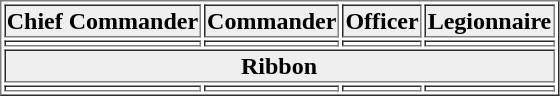<table style="margin:auto;"  border="1" cellpadding="1">
<tr>
<th style="background:#efefef;">Chief Commander</th>
<th style="background:#efefef;">Commander</th>
<th style="background:#efefef;">Officer</th>
<th style="background:#efefef;">Legionnaire</th>
</tr>
<tr>
<td></td>
<td></td>
<td></td>
<td></td>
</tr>
<tr>
<th style="background:#efefef;" colspan="4">Ribbon</th>
</tr>
<tr>
<td></td>
<td></td>
<td></td>
<td></td>
</tr>
</table>
